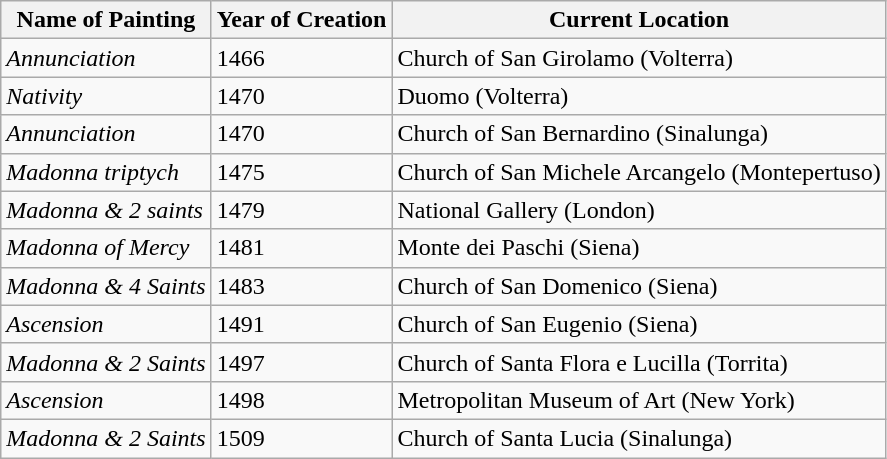<table class="wikitable">
<tr>
<th>Name of Painting</th>
<th>Year of Creation</th>
<th>Current Location</th>
</tr>
<tr>
<td><em>Annunciation</em></td>
<td>1466</td>
<td>Church of San Girolamo (Volterra)</td>
</tr>
<tr>
<td><em>Nativity</em></td>
<td>1470</td>
<td>Duomo (Volterra)</td>
</tr>
<tr>
<td><em>Annunciation</em></td>
<td>1470</td>
<td>Church of San Bernardino (Sinalunga)</td>
</tr>
<tr>
<td><em>Madonna triptych</em></td>
<td>1475</td>
<td>Church of San Michele Arcangelo (Montepertuso)</td>
</tr>
<tr>
<td><em>Madonna & 2 saints</em></td>
<td>1479</td>
<td>National Gallery (London)</td>
</tr>
<tr>
<td><em>Madonna of Mercy</em></td>
<td>1481</td>
<td>Monte dei Paschi (Siena)</td>
</tr>
<tr>
<td><em>Madonna & 4 Saints</em></td>
<td>1483</td>
<td>Church of San Domenico (Siena)</td>
</tr>
<tr>
<td><em>Ascension</em></td>
<td>1491</td>
<td>Church of San Eugenio (Siena)</td>
</tr>
<tr>
<td><em>Madonna & 2 Saints</em></td>
<td>1497</td>
<td>Church of Santa Flora e Lucilla (Torrita)</td>
</tr>
<tr>
<td><em>Ascension</em></td>
<td>1498</td>
<td>Metropolitan Museum of Art (New York)</td>
</tr>
<tr>
<td><em>Madonna & 2 Saints</em></td>
<td>1509</td>
<td>Church of Santa Lucia (Sinalunga)</td>
</tr>
</table>
